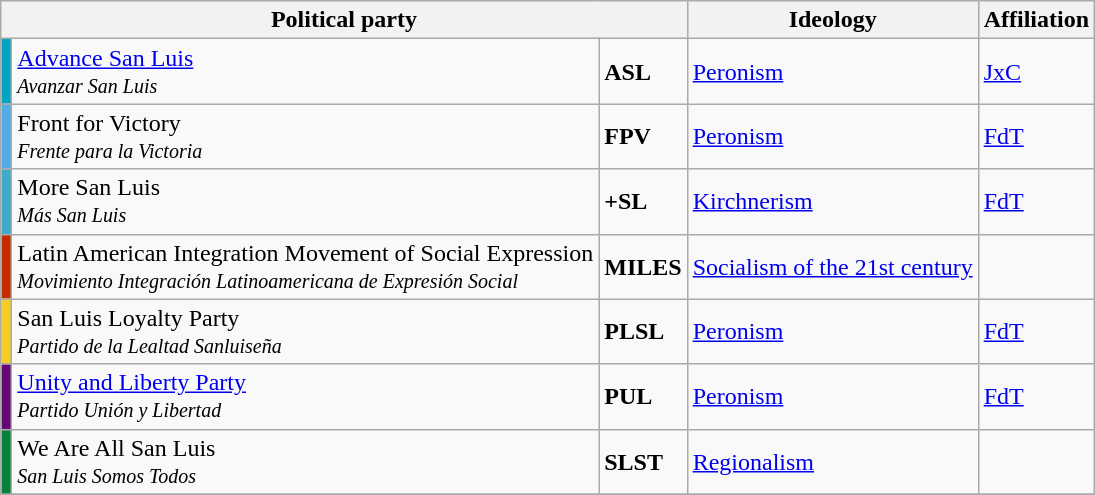<table class="wikitable">
<tr>
<th colspan=3>Political party</th>
<th>Ideology</th>
<th>Affiliation</th>
</tr>
<tr>
<th style="background:#00a5c1;"></th>
<td><a href='#'>Advance San Luis</a><br><small><em>Avanzar San Luis</em></small></td>
<td><strong>ASL</strong></td>
<td><a href='#'>Peronism</a></td>
<td><a href='#'>JxC</a></td>
</tr>
<tr>
<th style="background:#50ade6;"></th>
<td>Front for Victory<br><small><em>Frente para la Victoria</em></small></td>
<td><strong>FPV</strong></td>
<td><a href='#'>Peronism</a></td>
<td><a href='#'>FdT</a></td>
</tr>
<tr>
<th style="background:#3faacc;"></th>
<td>More San Luis<br><small><em>Más San Luis</em></small></td>
<td><strong>+SL</strong></td>
<td><a href='#'>Kirchnerism</a></td>
<td><a href='#'>FdT</a></td>
</tr>
<tr>
<th style="background:#c42c00;"></th>
<td>Latin American Integration Movement of Social Expression<br><small><em>Movimiento Integración Latinoamericana de Expresión Social</em></small></td>
<td><strong>MILES</strong></td>
<td><a href='#'>Socialism of the 21st century</a></td>
<td></td>
</tr>
<tr>
<th style="background:#f5cc24;"></th>
<td>San Luis Loyalty Party<br><small><em>Partido de la Lealtad Sanluiseña</em></small></td>
<td><strong>PLSL</strong></td>
<td><a href='#'>Peronism</a></td>
<td><a href='#'>FdT</a></td>
</tr>
<tr>
<th style="background:#640674;"></th>
<td><a href='#'>Unity and Liberty Party</a><br><small><em>Partido Unión y Libertad</em></small></td>
<td><strong>PUL</strong></td>
<td><a href='#'>Peronism</a></td>
<td><a href='#'>FdT</a></td>
</tr>
<tr>
<th style="background:#078138;"></th>
<td>We Are All San Luis<br><small><em>San Luis Somos Todos</em></small></td>
<td><strong>SLST</strong></td>
<td><a href='#'>Regionalism</a></td>
<td></td>
</tr>
<tr>
</tr>
</table>
